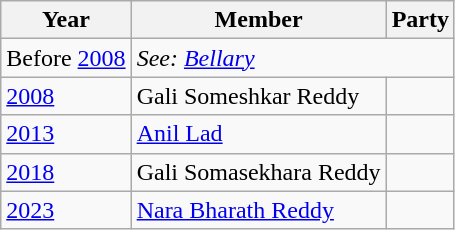<table class="wikitable sortable">
<tr>
<th>Year</th>
<th>Member</th>
<th colspan="2">Party</th>
</tr>
<tr>
<td>Before <a href='#'>2008</a></td>
<td colspan="3"><em>See: <a href='#'>Bellary</a></em></td>
</tr>
<tr>
<td><a href='#'>2008</a></td>
<td>Gali Someshkar Reddy</td>
<td></td>
</tr>
<tr>
<td><a href='#'>2013</a></td>
<td><a href='#'>Anil Lad</a></td>
<td></td>
</tr>
<tr>
<td><a href='#'>2018</a></td>
<td>Gali Somasekhara Reddy</td>
<td></td>
</tr>
<tr>
<td><a href='#'>2023</a></td>
<td><a href='#'>Nara Bharath Reddy</a></td>
<td></td>
</tr>
</table>
